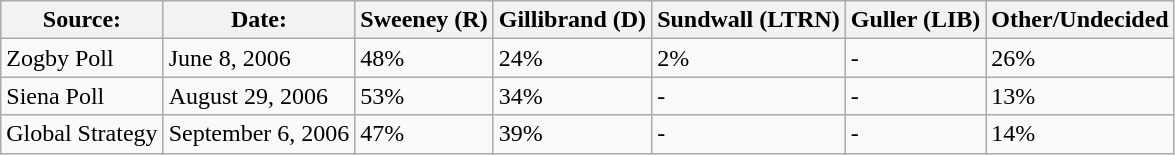<table class="wikitable">
<tr>
<th>Source:</th>
<th>Date:</th>
<th>Sweeney (R)</th>
<th>Gillibrand (D)</th>
<th>Sundwall (LTRN)</th>
<th>Guller (LIB)</th>
<th>Other/Undecided</th>
</tr>
<tr>
<td>Zogby Poll</td>
<td>June 8, 2006</td>
<td>48%</td>
<td>24%</td>
<td>2%</td>
<td>-</td>
<td>26%</td>
</tr>
<tr>
<td>Siena Poll</td>
<td>August 29, 2006</td>
<td>53%</td>
<td>34%</td>
<td>-</td>
<td>-</td>
<td>13%</td>
</tr>
<tr>
<td>Global Strategy</td>
<td>September 6, 2006</td>
<td>47%</td>
<td>39%</td>
<td>-</td>
<td>-</td>
<td>14%</td>
</tr>
</table>
